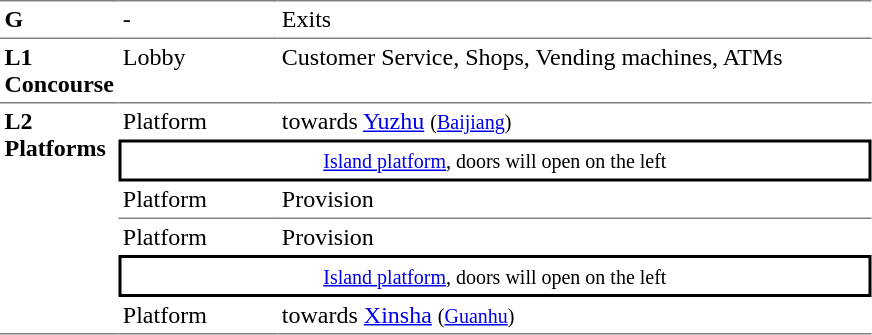<table table border=0 cellspacing=0 cellpadding=3>
<tr>
<td style="border-top:solid 1px gray;" width=50 valign=top><strong>G</strong></td>
<td style="border-top:solid 1px gray;" width=100 valign=top>-</td>
<td style="border-top:solid 1px gray;" width=390 valign=top>Exits</td>
</tr>
<tr>
<td style="border-bottom:solid 1px gray; border-top:solid 1px gray;" valign=top width=50><strong>L1<br>Concourse</strong></td>
<td style="border-bottom:solid 1px gray; border-top:solid 1px gray;" valign=top width=100>Lobby</td>
<td style="border-bottom:solid 1px gray; border-top:solid 1px gray;" valign=top width=390>Customer Service, Shops, Vending machines, ATMs</td>
</tr>
<tr>
<td style="border-bottom:solid 1px gray;" rowspan=6 valign=top><strong>L2<br>Platforms</strong></td>
<td>Platform </td>
<td>  towards <a href='#'>Yuzhu</a> <small>(<a href='#'>Baijiang</a>)</small></td>
</tr>
<tr>
<td style="border-right:solid 2px black;border-left:solid 2px black;border-top:solid 2px black;border-bottom:solid 2px black;text-align:center;" colspan=2><small><a href='#'>Island platform</a>, doors will open on the left</small></td>
</tr>
<tr>
<td style="border-bottom:solid 1px gray;">Platform</td>
<td style="border-bottom:solid 1px gray;"> Provision</td>
</tr>
<tr>
<td>Platform</td>
<td> Provision</td>
</tr>
<tr>
<td style="border-right:solid 2px black;border-left:solid 2px black;border-top:solid 2px black;border-bottom:solid 2px black;text-align:center;" colspan=2><small><a href='#'>Island platform</a>, doors will open on the left</small></td>
</tr>
<tr>
<td style="border-bottom:solid 1px gray;">Platform </td>
<td style="border-bottom:solid 1px gray;"> towards <a href='#'>Xinsha</a> <small>(<a href='#'>Guanhu</a>) </small></td>
</tr>
</table>
